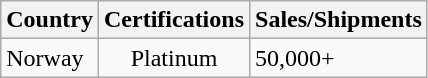<table class="wikitable">
<tr>
<th align="left">Country</th>
<th align="left">Certifications</th>
<th align="left">Sales/Shipments</th>
</tr>
<tr>
<td align="left">Norway</td>
<td style="text-align:center;">Platinum</td>
<td align="left">50,000+</td>
</tr>
</table>
